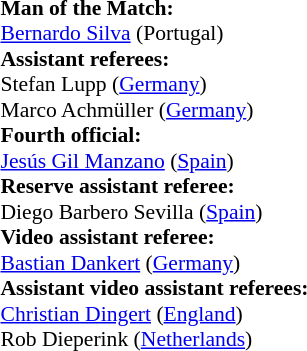<table style="width:50%;font-size:90%">
<tr>
<td><br><strong>Man of the Match:</strong>
<br><a href='#'>Bernardo Silva</a> (Portugal)<br><strong>Assistant referees:</strong>
<br>Stefan Lupp (<a href='#'>Germany</a>)
<br>Marco Achmüller (<a href='#'>Germany</a>)
<br><strong>Fourth official:</strong>
<br><a href='#'>Jesús Gil Manzano</a> (<a href='#'>Spain</a>)
<br><strong>Reserve assistant referee:</strong>
<br>Diego Barbero Sevilla (<a href='#'>Spain</a>)
<br><strong>Video assistant referee:</strong>
<br><a href='#'>Bastian Dankert</a> (<a href='#'>Germany</a>)
<br><strong>Assistant video assistant referees:</strong>
<br><a href='#'>Christian Dingert</a> (<a href='#'>England</a>)
<br>Rob Dieperink (<a href='#'>Netherlands</a>)</td>
</tr>
</table>
